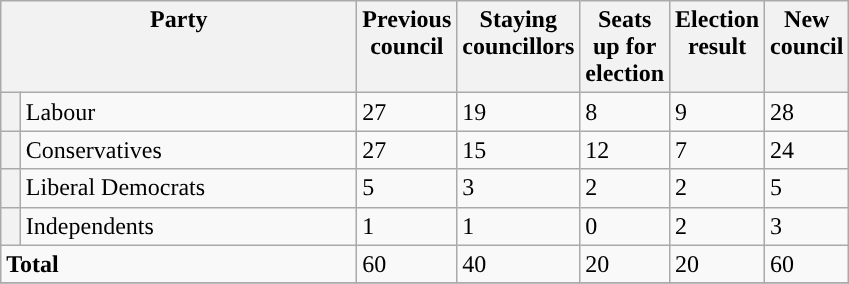<table class="wikitable">
<tr>
<th valign=top colspan="2" style="width: 230px">Party</th>
<th valign=top style="width: 30px">Previous council</th>
<th valign=top style="width: 30px">Staying councillors</th>
<th valign=top style="width: 30px">Seats up for election</th>
<th valign=top style="width: 30px">Election result</th>
<th valign=top style="width: 30px">New council</th>
</tr>
<tr>
<th style="background-color: "></th>
<td>Labour</td>
<td>27</td>
<td>19</td>
<td>8</td>
<td>9</td>
<td>28</td>
</tr>
<tr>
<th style="background-color: "></th>
<td>Conservatives</td>
<td>27</td>
<td>15</td>
<td>12</td>
<td>7</td>
<td>24</td>
</tr>
<tr>
<th style="background-color: "></th>
<td>Liberal Democrats</td>
<td>5</td>
<td>3</td>
<td>2</td>
<td>2</td>
<td>5</td>
</tr>
<tr>
<th style="background-color: "></th>
<td>Independents</td>
<td>1</td>
<td>1</td>
<td>0</td>
<td>2</td>
<td>3</td>
</tr>
<tr>
<td colspan="2"><strong>Total</strong></td>
<td>60</td>
<td>40</td>
<td>20</td>
<td>20</td>
<td>60</td>
</tr>
<tr>
</tr>
</table>
